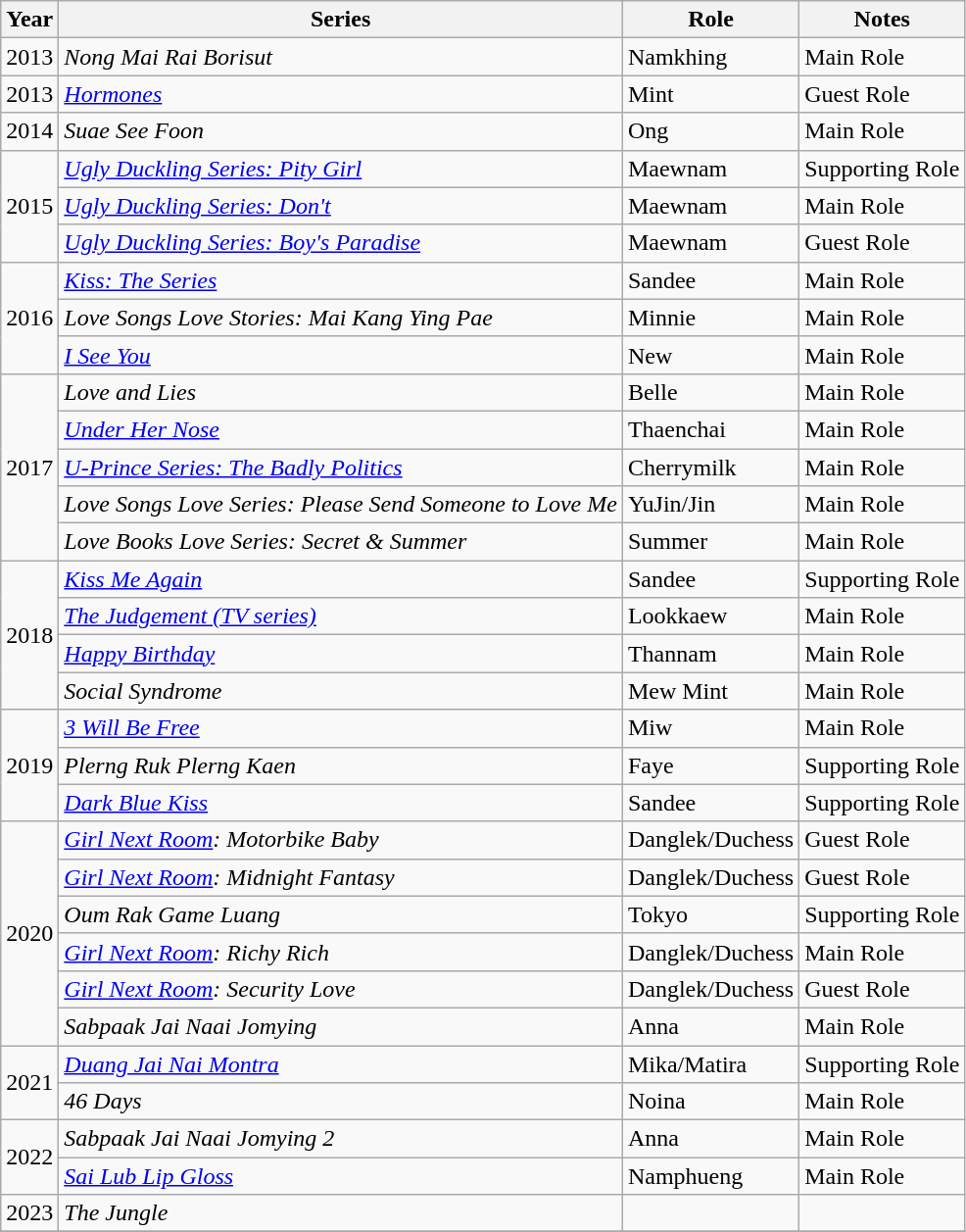<table class="wikitable">
<tr>
<th>Year</th>
<th>Series</th>
<th>Role</th>
<th>Notes</th>
</tr>
<tr>
<td>2013</td>
<td><em>Nong Mai Rai Borisut</em></td>
<td>Namkhing</td>
<td>Main Role</td>
</tr>
<tr>
<td>2013</td>
<td><em><a href='#'>Hormones</a></em></td>
<td>Mint</td>
<td>Guest Role</td>
</tr>
<tr>
<td>2014</td>
<td><em>Suae See Foon</em></td>
<td>Ong</td>
<td>Main Role</td>
</tr>
<tr>
<td rowspan=3>2015</td>
<td><em><a href='#'>Ugly Duckling Series: Pity Girl</a></em></td>
<td>Maewnam</td>
<td>Supporting Role</td>
</tr>
<tr>
<td><em><a href='#'>Ugly Duckling Series: Don't</a></em></td>
<td>Maewnam</td>
<td>Main Role</td>
</tr>
<tr>
<td><em><a href='#'>Ugly Duckling Series: Boy's Paradise</a></em></td>
<td>Maewnam</td>
<td>Guest Role</td>
</tr>
<tr>
<td rowspan=3>2016</td>
<td><em><a href='#'>Kiss: The Series</a></em></td>
<td>Sandee</td>
<td>Main Role</td>
</tr>
<tr>
<td><em>Love Songs Love Stories: Mai Kang Ying Pae</em></td>
<td>Minnie</td>
<td>Main Role</td>
</tr>
<tr>
<td><em><a href='#'>I See You</a></em></td>
<td>New</td>
<td>Main Role</td>
</tr>
<tr>
<td rowspan=5>2017</td>
<td><em>Love and Lies</em></td>
<td>Belle</td>
<td>Main Role</td>
</tr>
<tr>
<td><em><a href='#'>Under Her Nose</a></em></td>
<td>Thaenchai</td>
<td>Main Role</td>
</tr>
<tr>
<td><em><a href='#'>U-Prince Series: The Badly Politics</a></em></td>
<td>Cherrymilk</td>
<td>Main Role</td>
</tr>
<tr>
<td><em>Love Songs Love Series: Please Send Someone to Love Me</em></td>
<td>YuJin/Jin</td>
<td>Main Role</td>
</tr>
<tr>
<td><em>Love Books Love Series: Secret & Summer</em></td>
<td>Summer</td>
<td>Main Role</td>
</tr>
<tr>
<td rowspan=4>2018</td>
<td><em><a href='#'>Kiss Me Again</a></em></td>
<td>Sandee</td>
<td>Supporting Role</td>
</tr>
<tr>
<td><em><a href='#'>The Judgement (TV series)</a></em></td>
<td>Lookkaew</td>
<td>Main Role</td>
</tr>
<tr>
<td><em><a href='#'>Happy Birthday</a></em></td>
<td>Thannam</td>
<td>Main Role</td>
</tr>
<tr>
<td><em>Social Syndrome</em></td>
<td>Mew Mint</td>
<td>Main Role</td>
</tr>
<tr>
<td rowspan=3>2019</td>
<td><em><a href='#'>3 Will Be Free</a></em></td>
<td>Miw</td>
<td>Main Role</td>
</tr>
<tr>
<td><em>Plerng Ruk Plerng Kaen</em></td>
<td>Faye</td>
<td>Supporting Role</td>
</tr>
<tr>
<td><em><a href='#'>Dark Blue Kiss</a></em></td>
<td>Sandee</td>
<td>Supporting Role</td>
</tr>
<tr>
<td rowspan=6>2020</td>
<td><em><a href='#'>Girl Next Room</a>: Motorbike Baby</em></td>
<td>Danglek/Duchess</td>
<td>Guest Role</td>
</tr>
<tr>
<td><em><a href='#'>Girl Next Room</a>: Midnight Fantasy</em></td>
<td>Danglek/Duchess</td>
<td>Guest Role</td>
</tr>
<tr>
<td><em>Oum Rak Game Luang</em></td>
<td>Tokyo</td>
<td>Supporting Role</td>
</tr>
<tr>
<td><em><a href='#'>Girl Next Room</a>: Richy Rich</em></td>
<td>Danglek/Duchess</td>
<td>Main Role</td>
</tr>
<tr>
<td><em><a href='#'>Girl Next Room</a>: Security Love</em></td>
<td>Danglek/Duchess</td>
<td>Guest Role</td>
</tr>
<tr>
<td><em>Sabpaak Jai Naai Jomying</em></td>
<td>Anna</td>
<td>Main Role</td>
</tr>
<tr>
<td rowspan=2>2021</td>
<td><em><a href='#'>Duang Jai Nai Montra</a></em></td>
<td>Mika/Matira</td>
<td>Supporting Role</td>
</tr>
<tr>
<td><em>46 Days</em></td>
<td>Noina</td>
<td>Main Role</td>
</tr>
<tr>
<td rowspan=2>2022</td>
<td><em>Sabpaak Jai Naai Jomying 2</em></td>
<td>Anna</td>
<td>Main Role</td>
</tr>
<tr>
<td><em><a href='#'>Sai Lub Lip Gloss</a></em></td>
<td>Namphueng</td>
<td>Main Role</td>
</tr>
<tr>
<td rowspan=1>2023</td>
<td><em>The Jungle</em></td>
<td></td>
<td></td>
</tr>
<tr>
</tr>
</table>
